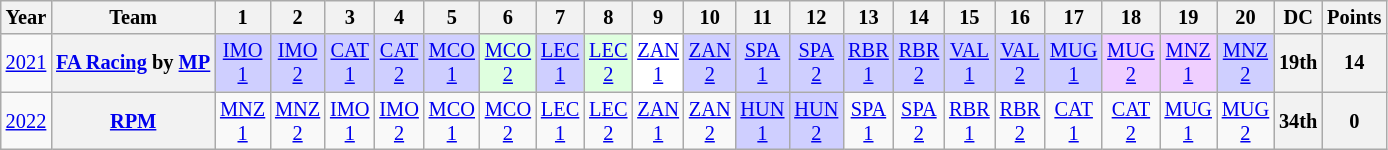<table class="wikitable" style="text-align:center; font-size:85%">
<tr>
<th>Year</th>
<th>Team</th>
<th>1</th>
<th>2</th>
<th>3</th>
<th>4</th>
<th>5</th>
<th>6</th>
<th>7</th>
<th>8</th>
<th>9</th>
<th>10</th>
<th>11</th>
<th>12</th>
<th>13</th>
<th>14</th>
<th>15</th>
<th>16</th>
<th>17</th>
<th>18</th>
<th>19</th>
<th>20</th>
<th>DC</th>
<th>Points</th>
</tr>
<tr>
<td><a href='#'>2021</a></td>
<th nowrap><a href='#'>FA Racing</a> by <a href='#'>MP</a></th>
<td style="background:#CFCFFF;"><a href='#'>IMO<br>1</a><br></td>
<td style="background:#CFCFFF;"><a href='#'>IMO<br>2</a><br></td>
<td style="background:#CFCFFF;"><a href='#'>CAT<br>1</a><br></td>
<td style="background:#CFCFFF;"><a href='#'>CAT<br>2</a><br></td>
<td style="background:#CFCFFF;"><a href='#'>MCO<br>1</a><br></td>
<td style="background:#DFFFDF;"><a href='#'>MCO<br>2</a><br></td>
<td style="background:#CFCFFF;"><a href='#'>LEC<br>1</a><br></td>
<td style="background:#DFFFDF;"><a href='#'>LEC<br>2</a><br></td>
<td style="background:#FFFFFF;"><a href='#'>ZAN<br>1</a><br></td>
<td style="background:#CFCFFF;"><a href='#'>ZAN<br>2</a><br></td>
<td style="background:#CFCFFF;"><a href='#'>SPA<br>1</a><br></td>
<td style="background:#CFCFFF;"><a href='#'>SPA<br>2</a><br></td>
<td style="background:#CFCFFF;"><a href='#'>RBR<br>1</a><br></td>
<td style="background:#CFCFFF;"><a href='#'>RBR<br>2</a><br></td>
<td style="background:#CFCFFF;"><a href='#'>VAL<br>1</a><br></td>
<td style="background:#CFCFFF;"><a href='#'>VAL<br>2</a><br></td>
<td style="background:#CFCFFF;"><a href='#'>MUG<br>1</a><br></td>
<td style="background:#EFCFFF;"><a href='#'>MUG<br>2</a><br></td>
<td style="background:#EFCFFF;"><a href='#'>MNZ<br>1</a><br></td>
<td style="background:#CFCFFF;"><a href='#'>MNZ<br>2</a><br></td>
<th>19th</th>
<th>14</th>
</tr>
<tr>
<td><a href='#'>2022</a></td>
<th nowrap><a href='#'>RPM</a></th>
<td style="background:#;"><a href='#'>MNZ<br>1</a></td>
<td style="background:#;"><a href='#'>MNZ<br>2</a></td>
<td style="background:#;"><a href='#'>IMO<br>1</a></td>
<td style="background:#;"><a href='#'>IMO<br>2</a></td>
<td style="background:#;"><a href='#'>MCO<br>1</a></td>
<td style="background:#;"><a href='#'>MCO<br>2</a></td>
<td style="background:#;"><a href='#'>LEC<br>1</a></td>
<td style="background:#;"><a href='#'>LEC<br>2</a></td>
<td style="background:#;"><a href='#'>ZAN<br>1</a></td>
<td style="background:#;"><a href='#'>ZAN<br>2</a></td>
<td style="background:#CFCFFF;"><a href='#'>HUN<br>1</a><br></td>
<td style="background:#CFCFFF;"><a href='#'>HUN<br>2</a><br></td>
<td style="background:#;"><a href='#'>SPA<br>1</a></td>
<td style="background:#;"><a href='#'>SPA<br>2</a></td>
<td style="background:#;"><a href='#'>RBR<br>1</a></td>
<td style="background:#;"><a href='#'>RBR<br>2</a></td>
<td style="background:#;"><a href='#'>CAT<br>1</a></td>
<td style="background:#;"><a href='#'>CAT<br>2</a></td>
<td style="background:#;"><a href='#'>MUG<br>1</a></td>
<td style="background:#;"><a href='#'>MUG<br>2</a></td>
<th>34th</th>
<th>0</th>
</tr>
</table>
